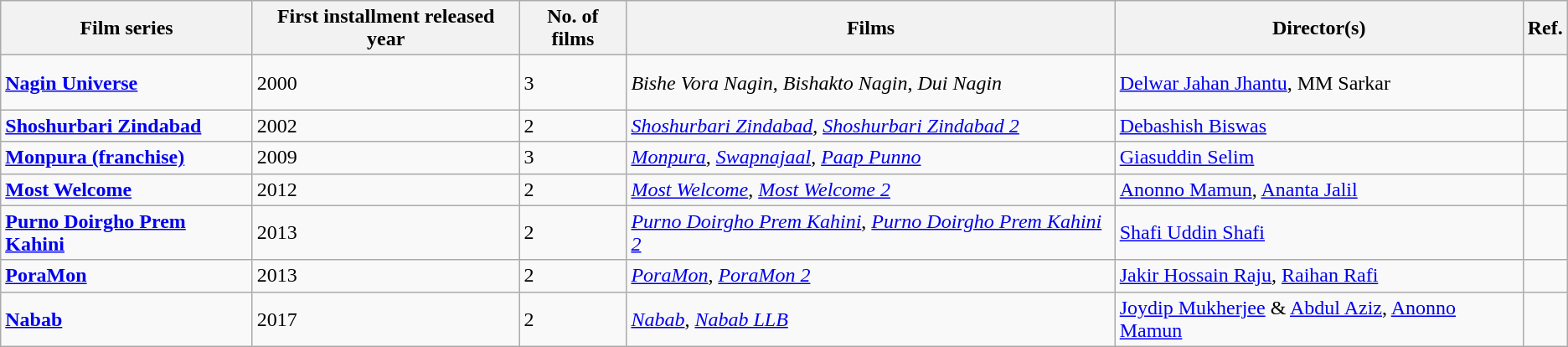<table class="wikitable">
<tr>
<th>Film series</th>
<th>First installment released year</th>
<th>No. of films</th>
<th>Films</th>
<th>Director(s)</th>
<th>Ref.</th>
</tr>
<tr>
<td><strong><a href='#'>Nagin Universe</a></strong></td>
<td>2000</td>
<td>3</td>
<td><em>Bishe Vora Nagin</em>, <em>Bishakto Nagin</em>, <em>Dui Nagin</em></td>
<td><a href='#'>Delwar Jahan Jhantu</a>, MM Sarkar</td>
<td><br><br></td>
</tr>
<tr>
<td><strong><a href='#'>Shoshurbari Zindabad</a></strong></td>
<td>2002</td>
<td>2</td>
<td><em><a href='#'>Shoshurbari Zindabad</a></em>, <em><a href='#'>Shoshurbari Zindabad 2</a></em></td>
<td><a href='#'>Debashish Biswas</a></td>
<td></td>
</tr>
<tr>
<td><strong><a href='#'>Monpura (franchise)</a></strong></td>
<td>2009</td>
<td>3</td>
<td><em><a href='#'>Monpura</a></em>, <em><a href='#'>Swapnajaal</a></em>, <em><a href='#'>Paap Punno</a></em></td>
<td><a href='#'>Giasuddin Selim</a></td>
<td></td>
</tr>
<tr>
<td><strong><a href='#'>Most Welcome</a></strong></td>
<td>2012</td>
<td>2</td>
<td><em><a href='#'>Most Welcome</a></em>, <em><a href='#'>Most Welcome 2</a></em></td>
<td><a href='#'>Anonno Mamun</a>,  <a href='#'>Ananta Jalil</a></td>
<td></td>
</tr>
<tr>
<td><strong><a href='#'>Purno Doirgho Prem Kahini</a></strong></td>
<td>2013</td>
<td>2</td>
<td><em><a href='#'>Purno Doirgho Prem Kahini</a></em>, <em><a href='#'>Purno Doirgho Prem Kahini 2</a></em></td>
<td><a href='#'>Shafi Uddin Shafi</a></td>
<td></td>
</tr>
<tr>
<td><strong><a href='#'>PoraMon</a></strong></td>
<td>2013</td>
<td>2</td>
<td><em><a href='#'>PoraMon</a></em>, <em><a href='#'>PoraMon 2</a></em></td>
<td><a href='#'>Jakir Hossain Raju</a>, <a href='#'>Raihan Rafi</a></td>
<td></td>
</tr>
<tr>
<td><strong><a href='#'>Nabab</a></strong></td>
<td>2017</td>
<td>2</td>
<td><em><a href='#'>Nabab</a></em>, <em><a href='#'>Nabab LLB</a></em></td>
<td><a href='#'>Joydip Mukherjee</a> &  <a href='#'>Abdul Aziz</a>, <a href='#'>Anonno Mamun</a></td>
<td></td>
</tr>
</table>
